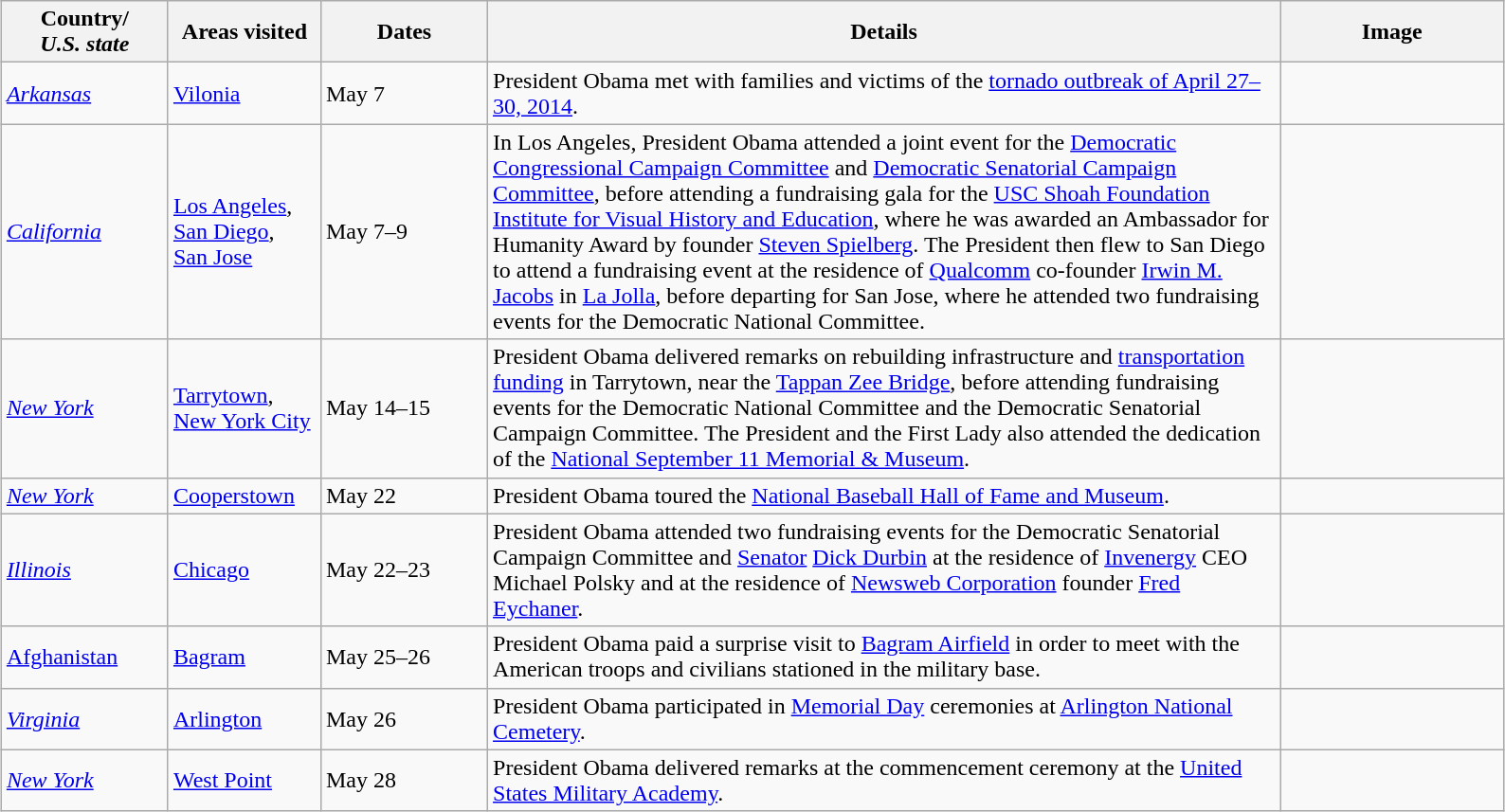<table class="wikitable" style="margin: 1em auto 1em auto">
<tr>
<th width=110>Country/<br><em>U.S. state</em></th>
<th width=100>Areas visited</th>
<th width=110>Dates</th>
<th width=550>Details</th>
<th width=150>Image</th>
</tr>
<tr>
<td> <em><a href='#'>Arkansas</a></em></td>
<td><a href='#'>Vilonia</a></td>
<td>May 7</td>
<td>President Obama met with families and victims of the <a href='#'>tornado outbreak of April 27–30, 2014</a>.</td>
<td></td>
</tr>
<tr>
<td> <em><a href='#'>California</a></em></td>
<td><a href='#'>Los Angeles</a>,<br><a href='#'>San Diego</a>,<br><a href='#'>San Jose</a></td>
<td>May 7–9</td>
<td>In Los Angeles, President Obama attended a joint event for the <a href='#'>Democratic Congressional Campaign Committee</a> and <a href='#'>Democratic Senatorial Campaign Committee</a>, before attending a fundraising gala for the <a href='#'>USC Shoah Foundation Institute for Visual History and Education</a>, where he was awarded an Ambassador for Humanity Award by founder <a href='#'>Steven Spielberg</a>. The President then flew to San Diego to attend a fundraising event at the residence of <a href='#'>Qualcomm</a> co-founder <a href='#'>Irwin M. Jacobs</a> in <a href='#'>La Jolla</a>, before departing for San Jose, where he attended two fundraising events for the Democratic National Committee.</td>
<td></td>
</tr>
<tr>
<td> <em><a href='#'>New York</a></em></td>
<td><a href='#'>Tarrytown</a>,<br><a href='#'>New York City</a></td>
<td>May 14–15</td>
<td>President Obama delivered remarks on rebuilding infrastructure and <a href='#'>transportation funding</a> in Tarrytown, near the <a href='#'>Tappan Zee Bridge</a>, before attending fundraising events for the Democratic National Committee and the Democratic Senatorial Campaign Committee. The President and the First Lady also attended the dedication of the <a href='#'>National September 11 Memorial & Museum</a>.</td>
<td></td>
</tr>
<tr>
<td> <em><a href='#'>New York</a></em></td>
<td><a href='#'>Cooperstown</a></td>
<td>May 22</td>
<td>President Obama toured the <a href='#'>National Baseball Hall of Fame and Museum</a>.</td>
<td></td>
</tr>
<tr>
<td> <em><a href='#'>Illinois</a></em></td>
<td><a href='#'>Chicago</a></td>
<td>May 22–23</td>
<td>President Obama attended two fundraising events for the Democratic Senatorial Campaign Committee and <a href='#'>Senator</a> <a href='#'>Dick Durbin</a> at the residence of <a href='#'>Invenergy</a> CEO Michael Polsky and at the residence of <a href='#'>Newsweb Corporation</a> founder <a href='#'>Fred Eychaner</a>.</td>
<td></td>
</tr>
<tr>
<td> <a href='#'>Afghanistan</a></td>
<td><a href='#'>Bagram</a></td>
<td>May 25–26</td>
<td>President Obama paid a surprise visit to <a href='#'>Bagram Airfield</a> in order to meet with the American troops and civilians stationed in the military base.</td>
<td></td>
</tr>
<tr>
<td> <em><a href='#'>Virginia</a></em></td>
<td><a href='#'>Arlington</a></td>
<td>May 26</td>
<td>President Obama participated in <a href='#'>Memorial Day</a> ceremonies at <a href='#'>Arlington National Cemetery</a>.</td>
<td></td>
</tr>
<tr>
<td> <em><a href='#'>New York</a></em></td>
<td><a href='#'>West Point</a></td>
<td>May 28</td>
<td>President Obama delivered remarks at the commencement ceremony at the <a href='#'>United States Military Academy</a>.</td>
<td></td>
</tr>
</table>
